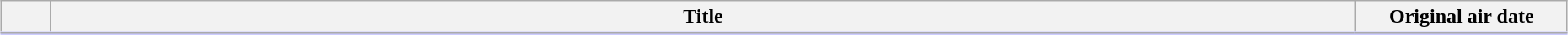<table class="plainrowheaders wikitable" style="width:98%; margin:auto; background:#FFF;">
<tr style="border-bottom: 3px solid #CCF;">
<th style="width:2em;"></th>
<th>Title</th>
<th style="width:10em;">Original air date</th>
</tr>
<tr>
</tr>
</table>
